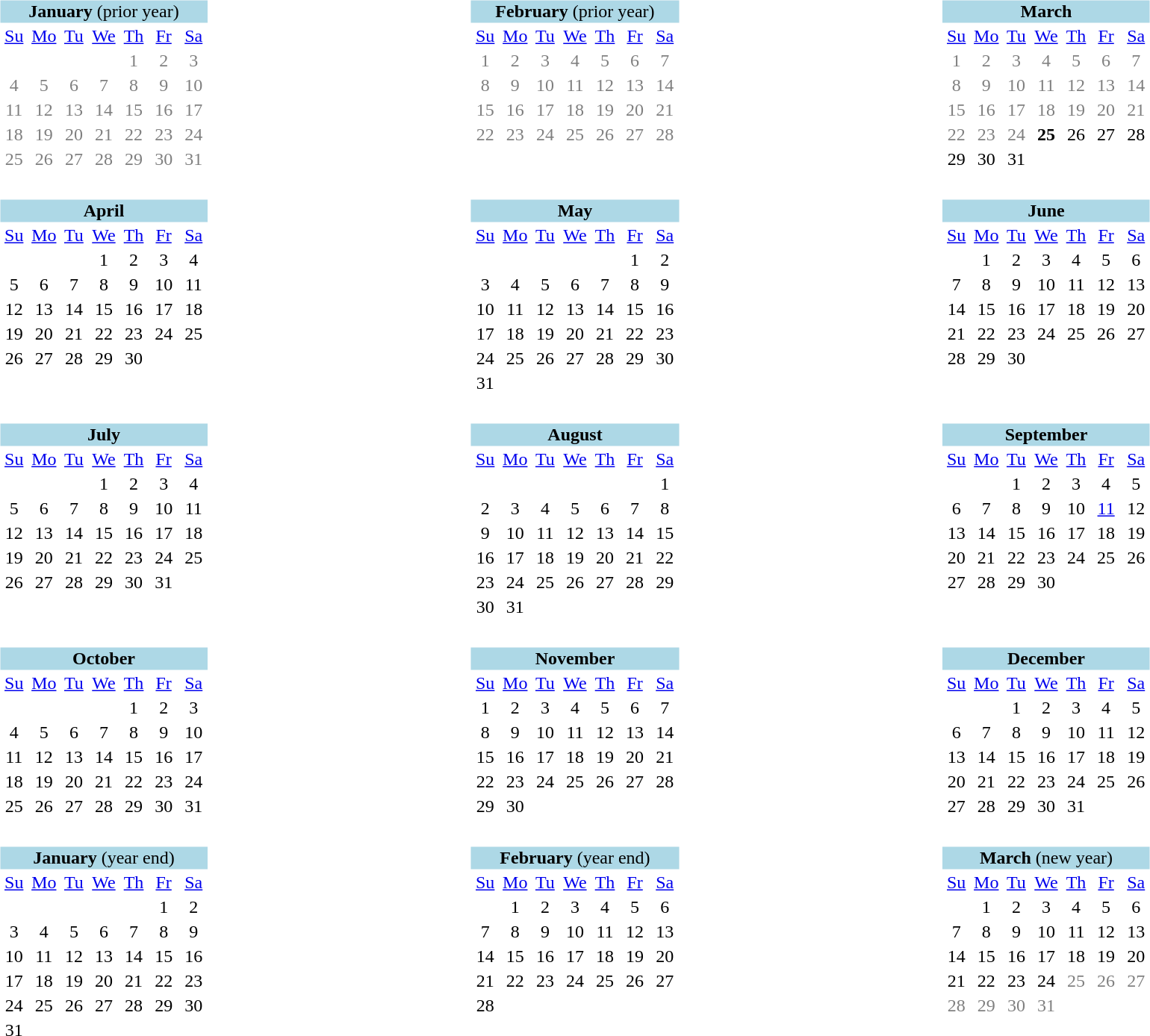<table width="100%" valign="top" style="text-align:center">
<tr>
<td valign="top" align="center"><br><table class="toccolours" style="margin-left: 1em; text-align:center;">
<tr style="background:lightblue;">
<td colspan="7"><strong>January</strong> (prior year)</td>
</tr>
<tr>
<td width="14%"><a href='#'>Su</a></td>
<td width="14%"><a href='#'>Mo</a></td>
<td width="14%"><a href='#'>Tu</a></td>
<td width="14%"><a href='#'>We</a></td>
<td width="14%"><a href='#'>Th</a></td>
<td width="14%"><a href='#'>Fr</a></td>
<td width="14%"><a href='#'>Sa</a></td>
</tr>
<tr style="color: gray;">
<td colspan="4"> </td>
<td>1</td>
<td>2</td>
<td>3</td>
</tr>
<tr style="color: gray;">
<td>4</td>
<td>5</td>
<td>6</td>
<td>7</td>
<td>8</td>
<td>9</td>
<td>10</td>
</tr>
<tr style="color: gray;">
<td>11</td>
<td>12</td>
<td>13</td>
<td>14</td>
<td>15</td>
<td>16</td>
<td>17</td>
</tr>
<tr style="color: gray;">
<td>18</td>
<td>19</td>
<td>20</td>
<td>21</td>
<td>22</td>
<td>23</td>
<td>24</td>
</tr>
<tr style="color: gray;">
<td>25</td>
<td>26</td>
<td>27</td>
<td>28</td>
<td>29</td>
<td>30</td>
<td>31</td>
</tr>
</table>
</td>
<td valign="top" align="center"><br><table class="toccolours" style="margin-left:1em; text-align:center;">
<tr style="background:lightblue;">
<td colspan="7"><strong>February</strong> (prior year)</td>
</tr>
<tr>
<td width="14%"><a href='#'>Su</a></td>
<td width="14%"><a href='#'>Mo</a></td>
<td width="14%"><a href='#'>Tu</a></td>
<td width="14%"><a href='#'>We</a></td>
<td width="14%"><a href='#'>Th</a></td>
<td width="14%"><a href='#'>Fr</a></td>
<td width="14%"><a href='#'>Sa</a></td>
</tr>
<tr style="color: gray;">
<td>1</td>
<td>2</td>
<td>3</td>
<td>4</td>
<td>5</td>
<td>6</td>
<td>7</td>
</tr>
<tr style="color: gray;">
<td>8</td>
<td>9</td>
<td>10</td>
<td>11</td>
<td>12</td>
<td>13</td>
<td>14</td>
</tr>
<tr style="color: gray;">
<td>15</td>
<td>16</td>
<td>17</td>
<td>18</td>
<td>19</td>
<td>20</td>
<td>21</td>
</tr>
<tr style="color: gray;">
<td>22</td>
<td>23</td>
<td>24</td>
<td>25</td>
<td>26</td>
<td>27</td>
<td>28</td>
</tr>
<tr>
<td> </td>
</tr>
</table>
</td>
<td valign="top" align="center"><br><table class="toccolours" style="margin-left: 1em; text-align:center;">
<tr style="background:lightblue;">
<td colspan="7"><strong>March</strong></td>
</tr>
<tr>
<td width="14%"><a href='#'>Su</a></td>
<td width="14%"><a href='#'>Mo</a></td>
<td width="14%"><a href='#'>Tu</a></td>
<td width="14%"><a href='#'>We</a></td>
<td width="14%"><a href='#'>Th</a></td>
<td width="14%"><a href='#'>Fr</a></td>
<td width="14%"><a href='#'>Sa</a></td>
</tr>
<tr style="color: gray;">
<td>1</td>
<td>2</td>
<td>3</td>
<td>4</td>
<td>5</td>
<td>6</td>
<td>7</td>
</tr>
<tr style="color: gray;">
<td>8</td>
<td>9</td>
<td>10</td>
<td>11</td>
<td>12</td>
<td>13</td>
<td>14</td>
</tr>
<tr style="color: gray;">
<td>15</td>
<td>16</td>
<td>17</td>
<td>18</td>
<td>19</td>
<td>20</td>
<td>21</td>
</tr>
<tr style="color: black">
<td style="color: gray">22</td>
<td style="color: gray">23</td>
<td style="color: gray">24</td>
<td><strong>25</strong></td>
<td>26</td>
<td>27</td>
<td>28</td>
</tr>
<tr style="color: black">
<td>29</td>
<td>30</td>
<td>31</td>
</tr>
</table>
</td>
</tr>
<tr>
<td valign="top" align="center"><br><table class="toccolours" style="margin-left: 1em; text-align:center;">
<tr style="background:lightblue;">
<td colspan="7"><strong>April</strong></td>
</tr>
<tr>
<td width="14%"><a href='#'>Su</a></td>
<td width="14%"><a href='#'>Mo</a></td>
<td width="14%"><a href='#'>Tu</a></td>
<td width="14%"><a href='#'>We</a></td>
<td width="14%"><a href='#'>Th</a></td>
<td width="14%"><a href='#'>Fr</a></td>
<td width="14%"><a href='#'>Sa</a></td>
</tr>
<tr>
<td colspan=3> </td>
<td>1</td>
<td>2</td>
<td>3</td>
<td>4</td>
</tr>
<tr>
<td>5</td>
<td>6</td>
<td>7</td>
<td>8</td>
<td>9</td>
<td>10</td>
<td>11</td>
</tr>
<tr>
<td>12</td>
<td>13</td>
<td>14</td>
<td>15</td>
<td>16</td>
<td>17</td>
<td>18</td>
</tr>
<tr>
<td>19</td>
<td>20</td>
<td>21</td>
<td>22</td>
<td>23</td>
<td>24</td>
<td>25</td>
</tr>
<tr>
<td>26</td>
<td>27</td>
<td>28</td>
<td>29</td>
<td>30</td>
</tr>
</table>
</td>
<td valign="top" align="center"><br><table class="toccolours" style="margin-left: 1em; text-align:center;">
<tr style="background:lightblue;">
<td colspan="7"><strong>May </strong></td>
</tr>
<tr>
<td width="14%"><a href='#'>Su</a></td>
<td width="14%"><a href='#'>Mo</a></td>
<td width="14%"><a href='#'>Tu</a></td>
<td width="14%"><a href='#'>We</a></td>
<td width="14%"><a href='#'>Th</a></td>
<td width="14%"><a href='#'>Fr</a></td>
<td width="14%"><a href='#'>Sa</a></td>
</tr>
<tr>
<td colspan=5> </td>
<td>1</td>
<td>2</td>
</tr>
<tr>
<td>3</td>
<td>4</td>
<td>5</td>
<td>6</td>
<td>7</td>
<td>8</td>
<td>9</td>
</tr>
<tr>
<td>10</td>
<td>11</td>
<td>12</td>
<td>13</td>
<td>14</td>
<td>15</td>
<td>16</td>
</tr>
<tr>
<td>17</td>
<td>18</td>
<td>19</td>
<td>20</td>
<td>21</td>
<td>22</td>
<td>23</td>
</tr>
<tr>
<td>24</td>
<td>25</td>
<td>26</td>
<td>27</td>
<td>28</td>
<td>29</td>
<td>30</td>
</tr>
<tr>
<td>31</td>
</tr>
</table>
</td>
<td valign="top" align="center"><br><table class="toccolours" style="margin-left: 1em; text-align:center;">
<tr style="background:lightblue;">
<td colspan="7"><strong>June</strong></td>
</tr>
<tr>
<td width="14%"><a href='#'>Su</a></td>
<td width="14%"><a href='#'>Mo</a></td>
<td width="14%"><a href='#'>Tu</a></td>
<td width="14%"><a href='#'>We</a></td>
<td width="14%"><a href='#'>Th</a></td>
<td width="14%"><a href='#'>Fr</a></td>
<td width="14%"><a href='#'>Sa</a></td>
</tr>
<tr>
<td> </td>
<td>1</td>
<td>2</td>
<td>3</td>
<td>4</td>
<td>5</td>
<td>6</td>
</tr>
<tr>
<td>7</td>
<td>8</td>
<td>9</td>
<td>10</td>
<td>11</td>
<td>12</td>
<td>13</td>
</tr>
<tr>
<td>14</td>
<td>15</td>
<td>16</td>
<td>17</td>
<td>18</td>
<td>19</td>
<td>20</td>
</tr>
<tr>
<td>21</td>
<td>22</td>
<td>23</td>
<td>24</td>
<td>25</td>
<td>26</td>
<td>27</td>
</tr>
<tr>
<td>28</td>
<td>29</td>
<td>30</td>
</tr>
</table>
</td>
</tr>
<tr>
<td valign="top" align="center"><br><table class="toccolours" style="margin-left: 1em; text-align:center;">
<tr style="background:lightblue;">
<td colspan="7"><strong>July</strong></td>
</tr>
<tr>
<td width="14%"><a href='#'>Su</a></td>
<td width="14%"><a href='#'>Mo</a></td>
<td width="14%"><a href='#'>Tu</a></td>
<td width="14%"><a href='#'>We</a></td>
<td width="14%"><a href='#'>Th</a></td>
<td width="14%"><a href='#'>Fr</a></td>
<td width="14%"><a href='#'>Sa</a></td>
</tr>
<tr>
<td colspan=3> </td>
<td>1</td>
<td>2</td>
<td>3</td>
<td>4</td>
</tr>
<tr>
<td>5</td>
<td>6</td>
<td>7</td>
<td>8</td>
<td>9</td>
<td>10</td>
<td>11</td>
</tr>
<tr>
<td>12</td>
<td>13</td>
<td>14</td>
<td>15</td>
<td>16</td>
<td>17</td>
<td>18</td>
</tr>
<tr>
<td>19</td>
<td>20</td>
<td>21</td>
<td>22</td>
<td>23</td>
<td>24</td>
<td>25</td>
</tr>
<tr>
<td>26</td>
<td>27</td>
<td>28</td>
<td>29</td>
<td>30</td>
<td>31</td>
</tr>
</table>
</td>
<td valign="top" align="center"><br><table class="toccolours" style="margin-left: 1em; text-align:center;">
<tr style="background:lightblue;">
<td colspan="7"><strong>August</strong></td>
</tr>
<tr>
<td width="14%"><a href='#'>Su</a></td>
<td width="14%"><a href='#'>Mo</a></td>
<td width="14%"><a href='#'>Tu</a></td>
<td width="14%"><a href='#'>We</a></td>
<td width="14%"><a href='#'>Th</a></td>
<td width="14%"><a href='#'>Fr</a></td>
<td width="14%"><a href='#'>Sa</a></td>
</tr>
<tr>
<td colspan=6> </td>
<td>1</td>
</tr>
<tr>
<td>2</td>
<td>3</td>
<td>4</td>
<td>5</td>
<td>6</td>
<td>7</td>
<td>8</td>
</tr>
<tr>
<td>9</td>
<td>10</td>
<td>11</td>
<td>12</td>
<td>13</td>
<td>14</td>
<td>15</td>
</tr>
<tr>
<td>16</td>
<td>17</td>
<td>18</td>
<td>19</td>
<td>20</td>
<td>21</td>
<td>22</td>
</tr>
<tr>
<td>23</td>
<td>24</td>
<td>25</td>
<td>26</td>
<td>27</td>
<td>28</td>
<td>29</td>
</tr>
<tr>
<td>30</td>
<td>31</td>
</tr>
</table>
</td>
<td valign="top" align="center"><br><table class="toccolours" style="margin-left: 1em; text-align:center;">
<tr style="background:lightblue;">
<td colspan="7"><strong>September</strong></td>
</tr>
<tr>
<td width="14%"><a href='#'>Su</a></td>
<td width="14%"><a href='#'>Mo</a></td>
<td width="14%"><a href='#'>Tu</a></td>
<td width="14%"><a href='#'>We</a></td>
<td width="14%"><a href='#'>Th</a></td>
<td width="14%"><a href='#'>Fr</a></td>
<td width="14%"><a href='#'>Sa</a></td>
</tr>
<tr>
<td> </td>
<td> </td>
<td>1</td>
<td>2</td>
<td>3</td>
<td>4</td>
<td>5</td>
</tr>
<tr>
<td>6</td>
<td>7</td>
<td>8</td>
<td>9</td>
<td>10</td>
<td><a href='#'>11</a></td>
<td>12</td>
</tr>
<tr>
<td>13</td>
<td>14</td>
<td>15</td>
<td>16</td>
<td>17</td>
<td>18</td>
<td>19</td>
</tr>
<tr>
<td>20</td>
<td>21</td>
<td>22</td>
<td>23</td>
<td>24</td>
<td>25</td>
<td>26</td>
</tr>
<tr>
<td>27</td>
<td>28</td>
<td>29</td>
<td>30</td>
</tr>
</table>
</td>
</tr>
<tr>
<td valign="top" align="center"><br><table class="toccolours" style="margin-left: 1em; text-align:center;">
<tr style="background:lightblue;">
<td colspan="7"><strong>October</strong></td>
</tr>
<tr>
<td width="14%"><a href='#'>Su</a></td>
<td width="14%"><a href='#'>Mo</a></td>
<td width="14%"><a href='#'>Tu</a></td>
<td width="14%"><a href='#'>We</a></td>
<td width="14%"><a href='#'>Th</a></td>
<td width="14%"><a href='#'>Fr</a></td>
<td width="14%"><a href='#'>Sa</a></td>
</tr>
<tr>
<td colspan=4> </td>
<td>1</td>
<td>2</td>
<td>3</td>
</tr>
<tr>
<td>4</td>
<td>5</td>
<td>6</td>
<td>7</td>
<td>8</td>
<td>9</td>
<td>10</td>
</tr>
<tr>
<td>11</td>
<td>12</td>
<td>13</td>
<td>14</td>
<td>15</td>
<td>16</td>
<td>17</td>
</tr>
<tr>
<td>18</td>
<td>19</td>
<td>20</td>
<td>21</td>
<td>22</td>
<td>23</td>
<td>24</td>
</tr>
<tr>
<td>25</td>
<td>26</td>
<td>27</td>
<td>28</td>
<td>29</td>
<td>30</td>
<td>31</td>
</tr>
</table>
</td>
<td valign="top" align="center"><br><table class="toccolours" style="margin-left: 1em; text-align:center;">
<tr style="background:lightblue;">
<td colspan="7"><strong>November</strong></td>
</tr>
<tr>
<td width="14%"><a href='#'>Su</a></td>
<td width="14%"><a href='#'>Mo</a></td>
<td width="14%"><a href='#'>Tu</a></td>
<td width="14%"><a href='#'>We</a></td>
<td width="14%"><a href='#'>Th</a></td>
<td width="14%"><a href='#'>Fr</a></td>
<td width="14%"><a href='#'>Sa</a></td>
</tr>
<tr>
<td>1</td>
<td>2</td>
<td>3</td>
<td>4</td>
<td>5</td>
<td>6</td>
<td>7</td>
</tr>
<tr>
<td>8</td>
<td>9</td>
<td>10</td>
<td>11</td>
<td>12</td>
<td>13</td>
<td>14</td>
</tr>
<tr>
<td>15</td>
<td>16</td>
<td>17</td>
<td>18</td>
<td>19</td>
<td>20</td>
<td>21</td>
</tr>
<tr>
<td>22</td>
<td>23</td>
<td>24</td>
<td>25</td>
<td>26</td>
<td>27</td>
<td>28</td>
</tr>
<tr>
<td>29</td>
<td>30</td>
</tr>
</table>
</td>
<td valign="top" align="center"><br><table class="toccolours" style="margin-left: 1em; text-align:center;">
<tr style="background:lightblue;">
<td colspan="7"><strong>December</strong></td>
</tr>
<tr>
<td width="14%"><a href='#'>Su</a></td>
<td width="14%"><a href='#'>Mo</a></td>
<td width="14%"><a href='#'>Tu</a></td>
<td width="14%"><a href='#'>We</a></td>
<td width="14%"><a href='#'>Th</a></td>
<td width="14%"><a href='#'>Fr</a></td>
<td width="14%"><a href='#'>Sa</a></td>
</tr>
<tr>
<td> </td>
<td> </td>
<td>1</td>
<td>2</td>
<td>3</td>
<td>4</td>
<td>5</td>
</tr>
<tr>
<td>6</td>
<td>7</td>
<td>8</td>
<td>9</td>
<td>10</td>
<td>11</td>
<td>12</td>
</tr>
<tr>
<td>13</td>
<td>14</td>
<td>15</td>
<td>16</td>
<td>17</td>
<td>18</td>
<td>19</td>
</tr>
<tr>
<td>20</td>
<td>21</td>
<td>22</td>
<td>23</td>
<td>24</td>
<td>25</td>
<td>26</td>
</tr>
<tr>
<td>27</td>
<td>28</td>
<td>29</td>
<td>30</td>
<td>31</td>
</tr>
</table>
</td>
</tr>
<tr>
<td valign="top" align="center"><br><table class="toccolours" style="margin-left: 1em; text-align:center;">
<tr style="background:lightblue;">
<td colspan="7"><strong>January</strong> (year end)</td>
</tr>
<tr>
<td width="14%"><a href='#'>Su</a></td>
<td width="14%"><a href='#'>Mo</a></td>
<td width="14%"><a href='#'>Tu</a></td>
<td width="14%"><a href='#'>We</a></td>
<td width="14%"><a href='#'>Th</a></td>
<td width="14%"><a href='#'>Fr</a></td>
<td width="14%"><a href='#'>Sa</a></td>
</tr>
<tr>
<td colspan=5> </td>
<td>1</td>
<td>2</td>
</tr>
<tr>
<td>3</td>
<td>4</td>
<td>5</td>
<td>6</td>
<td>7</td>
<td>8</td>
<td>9</td>
</tr>
<tr>
<td>10</td>
<td>11</td>
<td>12</td>
<td>13</td>
<td>14</td>
<td>15</td>
<td>16</td>
</tr>
<tr>
<td>17</td>
<td>18</td>
<td>19</td>
<td>20</td>
<td>21</td>
<td>22</td>
<td>23</td>
</tr>
<tr>
<td>24</td>
<td>25</td>
<td>26</td>
<td>27</td>
<td>28</td>
<td>29</td>
<td>30</td>
</tr>
<tr>
<td>31</td>
</tr>
</table>
</td>
<td valign="top" align="center"><br><table class="toccolours" style="margin-left: 1em; text-align:center;">
<tr style="background:lightblue;">
<td colspan="7"><strong>February</strong> (year end)</td>
</tr>
<tr>
<td width="14%"><a href='#'>Su</a></td>
<td width="14%"><a href='#'>Mo</a></td>
<td width="14%"><a href='#'>Tu</a></td>
<td width="14%"><a href='#'>We</a></td>
<td width="14%"><a href='#'>Th</a></td>
<td width="14%"><a href='#'>Fr</a></td>
<td width="14%"><a href='#'>Sa</a></td>
</tr>
<tr>
<td> </td>
<td>1</td>
<td>2</td>
<td>3</td>
<td>4</td>
<td>5</td>
<td>6</td>
</tr>
<tr>
<td>7</td>
<td>8</td>
<td>9</td>
<td>10</td>
<td>11</td>
<td>12</td>
<td>13</td>
</tr>
<tr>
<td>14</td>
<td>15</td>
<td>16</td>
<td>17</td>
<td>18</td>
<td>19</td>
<td>20</td>
</tr>
<tr>
<td>21</td>
<td>22</td>
<td>23</td>
<td>24</td>
<td>25</td>
<td>26</td>
<td>27</td>
</tr>
<tr>
<td>28</td>
<td> </td>
</tr>
<tr>
<td> </td>
</tr>
</table>
</td>
<td valign="top" align="center"><br><table class="toccolours" style="margin-left: 1em; text-align:center;">
<tr style="background:lightblue;">
<td colspan="7"><strong>March</strong> (new year)</td>
</tr>
<tr>
<td width="14%"><a href='#'>Su</a></td>
<td width="14%"><a href='#'>Mo</a></td>
<td width="14%"><a href='#'>Tu</a></td>
<td width="14%"><a href='#'>We</a></td>
<td width="14%"><a href='#'>Th</a></td>
<td width="14%"><a href='#'>Fr</a></td>
<td width="14%"><a href='#'>Sa</a></td>
</tr>
<tr>
<td> </td>
<td>1</td>
<td>2</td>
<td>3</td>
<td>4</td>
<td>5</td>
<td>6</td>
</tr>
<tr>
<td>7</td>
<td>8</td>
<td>9</td>
<td>10</td>
<td>11</td>
<td>12</td>
<td>13</td>
</tr>
<tr>
<td>14</td>
<td>15</td>
<td>16</td>
<td>17</td>
<td>18</td>
<td>19</td>
<td>20</td>
</tr>
<tr style="color: black">
<td>21</td>
<td>22</td>
<td>23</td>
<td>24</td>
<td style="color: gray">25</td>
<td style="color: gray">26</td>
<td style="color: gray">27</td>
</tr>
<tr style="color: gray;">
<td>28</td>
<td>29</td>
<td>30</td>
<td>31</td>
</tr>
<tr>
<td> </td>
</tr>
</table>
</td>
</tr>
</table>
